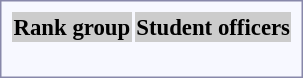<table style="border:1px solid #8888aa; background-color:#f7f8ff; padding:5px; font-size:95%; margin: 0px 12px 12px 0px; text-align:center;">
<tr bgcolor="#CCCCCC">
<th>Rank group</th>
<th colspan=9>Student officers</th>
</tr>
<tr>
<td rowspan=2></td>
<td></td>
<td></td>
<td></td>
<td></td>
<td></td>
<td></td>
<td></td>
<td></td>
<td></td>
</tr>
<tr>
<td></td>
<td></td>
<td></td>
<td></td>
<td></td>
<td></td>
<td></td>
<td></td>
<td></td>
</tr>
<tr>
<td rowspan=2></td>
<td></td>
<td></td>
<td></td>
<td></td>
<td></td>
<td></td>
<td></td>
<td></td>
<td></td>
</tr>
<tr>
<td></td>
<td></td>
<td></td>
<td></td>
<td></td>
<td></td>
<td></td>
<td></td>
<td></td>
</tr>
</table>
